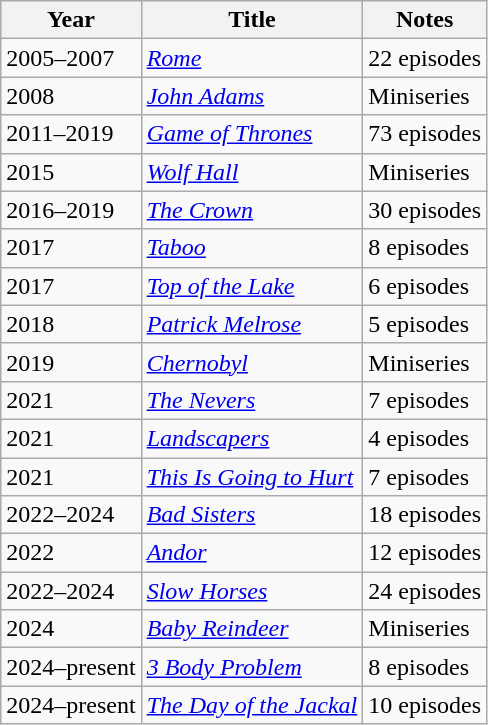<table class="wikitable">
<tr>
<th>Year</th>
<th>Title</th>
<th>Notes</th>
</tr>
<tr>
<td>2005–2007</td>
<td><em><a href='#'>Rome</a></em></td>
<td>22 episodes</td>
</tr>
<tr>
<td>2008</td>
<td><em><a href='#'>John Adams</a></em></td>
<td>Miniseries</td>
</tr>
<tr>
<td>2011–2019</td>
<td><em><a href='#'>Game of Thrones</a></em></td>
<td>73 episodes</td>
</tr>
<tr>
<td>2015</td>
<td><em><a href='#'>Wolf Hall</a></em></td>
<td>Miniseries</td>
</tr>
<tr>
<td>2016–2019</td>
<td><em><a href='#'>The Crown</a></em></td>
<td>30 episodes</td>
</tr>
<tr>
<td>2017</td>
<td><em><a href='#'>Taboo</a></em></td>
<td>8 episodes</td>
</tr>
<tr>
<td>2017</td>
<td><em><a href='#'>Top of the Lake</a></em></td>
<td>6 episodes</td>
</tr>
<tr>
<td>2018</td>
<td><em><a href='#'>Patrick Melrose</a></em></td>
<td>5 episodes</td>
</tr>
<tr>
<td>2019</td>
<td><em><a href='#'>Chernobyl</a></em></td>
<td>Miniseries</td>
</tr>
<tr>
<td>2021</td>
<td><em><a href='#'>The Nevers</a></em></td>
<td>7 episodes</td>
</tr>
<tr>
<td>2021</td>
<td><em><a href='#'>Landscapers</a></em></td>
<td>4 episodes</td>
</tr>
<tr>
<td>2021</td>
<td><em><a href='#'>This Is Going to Hurt</a></em></td>
<td>7 episodes</td>
</tr>
<tr>
<td>2022–2024</td>
<td><em><a href='#'>Bad Sisters</a></em></td>
<td>18 episodes</td>
</tr>
<tr>
<td>2022</td>
<td><em><a href='#'>Andor</a></em></td>
<td>12 episodes</td>
</tr>
<tr>
<td>2022–2024</td>
<td><em><a href='#'>Slow Horses</a></em></td>
<td>24 episodes</td>
</tr>
<tr>
<td>2024</td>
<td><em><a href='#'>Baby Reindeer</a></em></td>
<td>Miniseries</td>
</tr>
<tr>
<td>2024–present</td>
<td><em><a href='#'>3 Body Problem</a></em></td>
<td>8 episodes</td>
</tr>
<tr>
<td>2024–present</td>
<td><em><a href='#'>The Day of the Jackal</a></em></td>
<td>10 episodes</td>
</tr>
</table>
